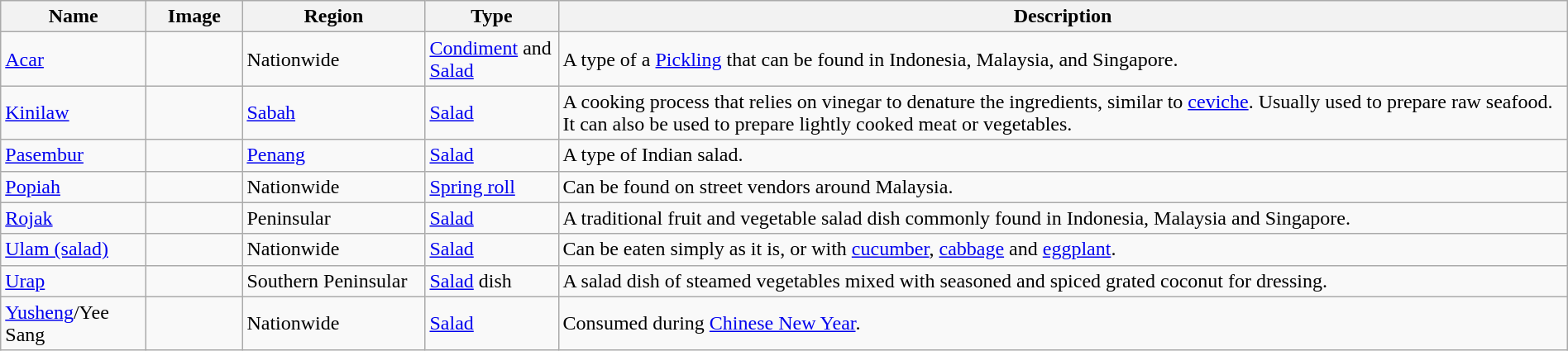<table class="wikitable sortable" width="100%">
<tr>
<th width="110px">Name</th>
<th width="70px">Image</th>
<th width="140px">Region</th>
<th width="100px">Type</th>
<th>Description</th>
</tr>
<tr>
<td><a href='#'>Acar</a></td>
<td></td>
<td>Nationwide</td>
<td><a href='#'>Condiment</a> and <a href='#'>Salad</a></td>
<td>A type of a <a href='#'>Pickling</a> that can be found in Indonesia, Malaysia, and Singapore.</td>
</tr>
<tr>
<td><a href='#'>Kinilaw</a></td>
<td></td>
<td><a href='#'>Sabah</a></td>
<td><a href='#'>Salad</a></td>
<td>A cooking process that relies on vinegar to denature the ingredients, similar to <a href='#'>ceviche</a>. Usually used to prepare raw seafood. It can also be used to prepare lightly cooked meat or vegetables.</td>
</tr>
<tr>
<td><a href='#'>Pasembur</a></td>
<td></td>
<td><a href='#'>Penang</a></td>
<td><a href='#'>Salad</a></td>
<td>A type of Indian salad.</td>
</tr>
<tr>
<td><a href='#'>Popiah</a></td>
<td></td>
<td>Nationwide</td>
<td><a href='#'>Spring roll</a></td>
<td>Can be found on street vendors around Malaysia.</td>
</tr>
<tr>
<td><a href='#'>Rojak</a></td>
<td></td>
<td>Peninsular</td>
<td><a href='#'>Salad</a></td>
<td>A traditional fruit and vegetable salad dish commonly found in Indonesia, Malaysia and Singapore.</td>
</tr>
<tr>
<td><a href='#'>Ulam (salad)</a></td>
<td></td>
<td>Nationwide</td>
<td><a href='#'>Salad</a></td>
<td>Can be eaten simply as it is, or with <a href='#'>cucumber</a>, <a href='#'>cabbage</a> and <a href='#'>eggplant</a>.</td>
</tr>
<tr>
<td><a href='#'>Urap</a></td>
<td></td>
<td>Southern Peninsular</td>
<td><a href='#'>Salad</a> dish</td>
<td>A salad dish of steamed vegetables mixed with seasoned and spiced grated coconut for dressing.</td>
</tr>
<tr>
<td><a href='#'>Yusheng</a>/Yee Sang</td>
<td></td>
<td>Nationwide</td>
<td><a href='#'>Salad</a></td>
<td>Consumed during <a href='#'>Chinese New Year</a>.</td>
</tr>
</table>
